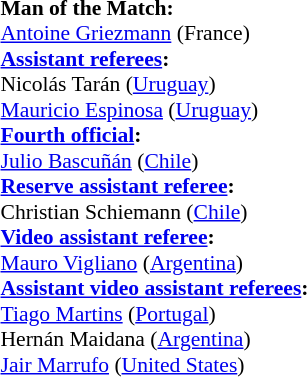<table style="width:100%; font-size:90%;">
<tr>
<td><br><strong>Man of the Match:</strong>
<br><a href='#'>Antoine Griezmann</a> (France)<br><strong><a href='#'>Assistant referees</a>:</strong>
<br>Nicolás Tarán (<a href='#'>Uruguay</a>)
<br><a href='#'>Mauricio Espinosa</a> (<a href='#'>Uruguay</a>)
<br><strong><a href='#'>Fourth official</a>:</strong>
<br><a href='#'>Julio Bascuñán</a> (<a href='#'>Chile</a>)
<br><strong><a href='#'>Reserve assistant referee</a>:</strong>
<br>Christian Schiemann (<a href='#'>Chile</a>)
<br><strong><a href='#'>Video assistant referee</a>:</strong>
<br><a href='#'>Mauro Vigliano</a> (<a href='#'>Argentina</a>)
<br><strong><a href='#'>Assistant video assistant referees</a>:</strong>
<br><a href='#'>Tiago Martins</a> (<a href='#'>Portugal</a>)
<br>Hernán Maidana (<a href='#'>Argentina</a>)
<br><a href='#'>Jair Marrufo</a> (<a href='#'>United States</a>)</td>
</tr>
</table>
